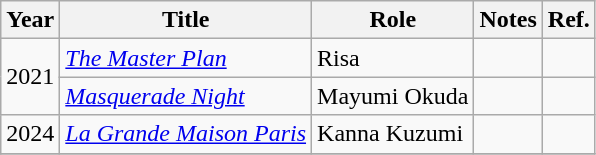<table class="wikitable">
<tr>
<th>Year</th>
<th>Title</th>
<th>Role</th>
<th>Notes</th>
<th>Ref.</th>
</tr>
<tr>
<td rowspan=2>2021</td>
<td><em><a href='#'>The Master Plan</a></em></td>
<td>Risa</td>
<td></td>
<td></td>
</tr>
<tr>
<td><em><a href='#'>Masquerade Night</a></em></td>
<td>Mayumi Okuda</td>
<td></td>
<td></td>
</tr>
<tr>
<td>2024</td>
<td><em><a href='#'>La Grande Maison Paris</a></em></td>
<td>Kanna Kuzumi</td>
<td></td>
<td></td>
</tr>
<tr>
</tr>
</table>
